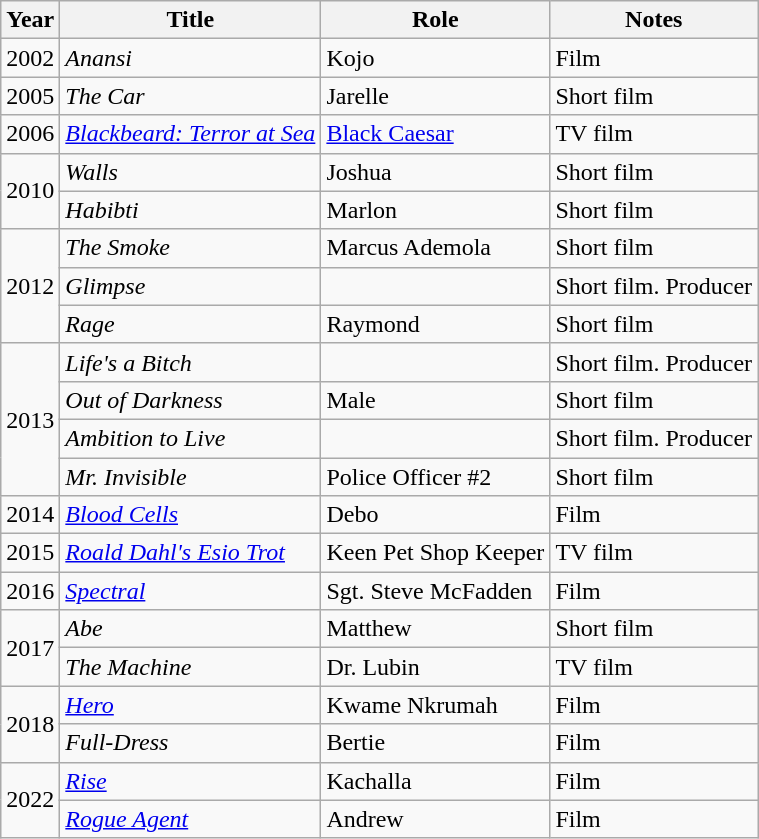<table class="wikitable sortable">
<tr>
<th>Year</th>
<th>Title</th>
<th>Role</th>
<th class="unsortable">Notes</th>
</tr>
<tr>
<td>2002</td>
<td><em>Anansi</em></td>
<td>Kojo</td>
<td>Film</td>
</tr>
<tr>
<td>2005</td>
<td><em>The Car</em></td>
<td>Jarelle</td>
<td>Short film</td>
</tr>
<tr>
<td>2006</td>
<td><em><a href='#'>Blackbeard: Terror at Sea</a></em></td>
<td><a href='#'>Black Caesar</a></td>
<td>TV film</td>
</tr>
<tr>
<td rowspan="2">2010</td>
<td><em>Walls</em></td>
<td>Joshua</td>
<td>Short film</td>
</tr>
<tr>
<td><em>Habibti</em></td>
<td>Marlon</td>
<td>Short film</td>
</tr>
<tr>
<td rowspan="3">2012</td>
<td><em>The Smoke</em></td>
<td>Marcus Ademola</td>
<td>Short film</td>
</tr>
<tr>
<td><em>Glimpse</em></td>
<td></td>
<td>Short film. Producer</td>
</tr>
<tr>
<td><em>Rage</em></td>
<td>Raymond</td>
<td>Short film</td>
</tr>
<tr>
<td rowspan="4">2013</td>
<td><em>Life's a Bitch</em></td>
<td></td>
<td>Short film. Producer</td>
</tr>
<tr>
<td><em>Out of Darkness</em></td>
<td>Male</td>
<td>Short film</td>
</tr>
<tr>
<td><em>Ambition to Live</em></td>
<td></td>
<td>Short film. Producer</td>
</tr>
<tr>
<td><em>Mr. Invisible</em></td>
<td>Police Officer #2</td>
<td>Short film</td>
</tr>
<tr>
<td>2014</td>
<td><em><a href='#'>Blood Cells</a></em></td>
<td>Debo</td>
<td>Film</td>
</tr>
<tr>
<td>2015</td>
<td><em><a href='#'>Roald Dahl's Esio Trot</a></em></td>
<td>Keen Pet Shop Keeper</td>
<td>TV film</td>
</tr>
<tr>
<td>2016</td>
<td><em><a href='#'>Spectral</a></em></td>
<td>Sgt. Steve McFadden</td>
<td>Film</td>
</tr>
<tr>
<td rowspan="2">2017</td>
<td><em>Abe</em></td>
<td>Matthew</td>
<td>Short film</td>
</tr>
<tr>
<td><em>The Machine</em></td>
<td>Dr. Lubin</td>
<td>TV film</td>
</tr>
<tr>
<td rowspan="2">2018</td>
<td><em><a href='#'>Hero</a></em></td>
<td>Kwame Nkrumah</td>
<td>Film</td>
</tr>
<tr>
<td><em>Full-Dress</em></td>
<td>Bertie</td>
<td>Film</td>
</tr>
<tr>
<td rowspan="2">2022</td>
<td><em><a href='#'>Rise</a></em></td>
<td>Kachalla</td>
<td>Film</td>
</tr>
<tr>
<td><em><a href='#'>Rogue Agent</a></em></td>
<td>Andrew</td>
<td>Film</td>
</tr>
</table>
